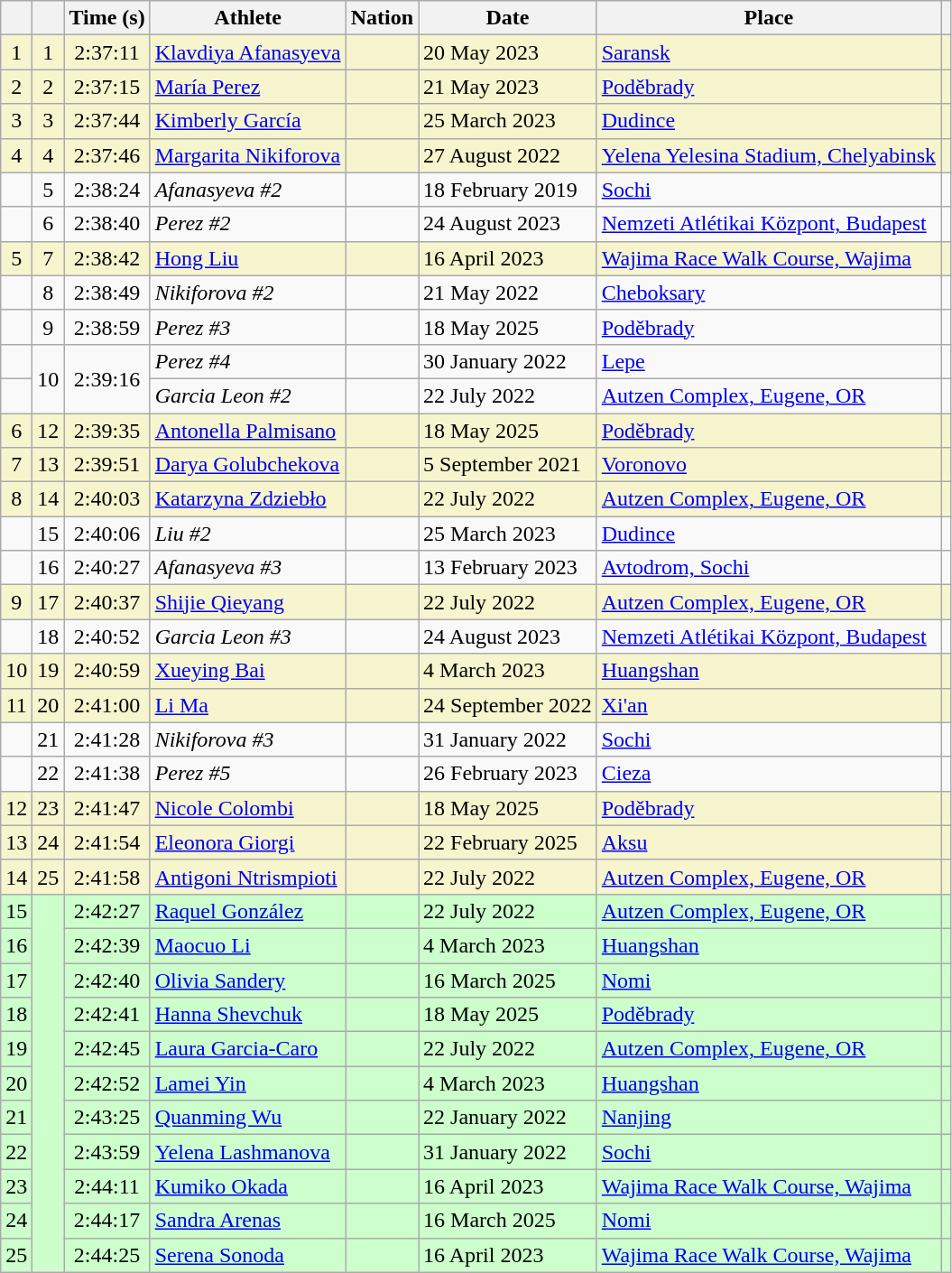<table class="wikitable sortable">
<tr>
<th></th>
<th></th>
<th>Time (s)</th>
<th>Athlete</th>
<th>Nation</th>
<th>Date</th>
<th>Place</th>
<th class="unsortable"></th>
</tr>
<tr bgcolor="#f6F5CE">
<td align=center>1</td>
<td align=center>1</td>
<td align=center>2:37:11</td>
<td><a href='#'>Klavdiya Afanasyeva</a></td>
<td></td>
<td>20 May 2023</td>
<td><a href='#'>Saransk</a></td>
<td></td>
</tr>
<tr bgcolor="#f6F5CE">
<td align=center>2</td>
<td align=center>2</td>
<td align=center>2:37:15</td>
<td><a href='#'>María Perez</a></td>
<td></td>
<td>21 May 2023</td>
<td><a href='#'>Poděbrady</a></td>
<td></td>
</tr>
<tr bgcolor="#f6F5CE">
<td align=center>3</td>
<td align=center>3</td>
<td align=center>2:37:44</td>
<td><a href='#'>Kimberly García</a></td>
<td></td>
<td>25 March 2023</td>
<td><a href='#'>Dudince</a></td>
<td></td>
</tr>
<tr bgcolor="#f6F5CE">
<td align="center">4</td>
<td align="center">4</td>
<td align="center">2:37:46</td>
<td><a href='#'>Margarita Nikiforova</a></td>
<td></td>
<td>27 August 2022</td>
<td><a href='#'>Yelena Yelesina Stadium, Chelyabinsk</a></td>
<td></td>
</tr>
<tr>
<td></td>
<td align="center">5</td>
<td align="center">2:38:24</td>
<td><em>Afanasyeva #2</em></td>
<td></td>
<td>18 February 2019</td>
<td><a href='#'>Sochi</a></td>
<td></td>
</tr>
<tr>
<td></td>
<td align="center">6</td>
<td align="center">2:38:40</td>
<td><em>Perez #2</em></td>
<td></td>
<td>24 August 2023</td>
<td><a href='#'>Nemzeti Atlétikai Központ, Budapest</a></td>
<td></td>
</tr>
<tr bgcolor="#f6F5CE">
<td align="center">5</td>
<td align="center">7</td>
<td align="center">2:38:42</td>
<td><a href='#'>Hong Liu</a></td>
<td></td>
<td>16 April 2023</td>
<td><a href='#'>Wajima Race Walk Course, Wajima</a></td>
<td></td>
</tr>
<tr>
<td></td>
<td align="center">8</td>
<td align="center">2:38:49</td>
<td><em>Nikiforova #2</em></td>
<td></td>
<td>21 May 2022</td>
<td><a href='#'>Cheboksary</a></td>
<td></td>
</tr>
<tr>
<td></td>
<td align="center">9</td>
<td align="center">2:38:59</td>
<td><em>Perez #3</em></td>
<td></td>
<td>18 May 2025</td>
<td><a href='#'>Poděbrady</a></td>
<td></td>
</tr>
<tr>
<td></td>
<td rowspan=2 align="center">10</td>
<td rowspan=2 align="center">2:39:16</td>
<td><em>Perez #4</em></td>
<td></td>
<td>30 January 2022</td>
<td><a href='#'>Lepe</a></td>
<td></td>
</tr>
<tr>
<td></td>
<td><em>Garcia Leon #2</em></td>
<td></td>
<td>22 July 2022</td>
<td><a href='#'>Autzen Complex, Eugene, OR</a></td>
<td></td>
</tr>
<tr bgcolor="#f6F5CE">
<td align=center>6</td>
<td align=center>12</td>
<td align=center>2:39:35</td>
<td><a href='#'>Antonella Palmisano</a></td>
<td></td>
<td>18 May 2025</td>
<td><a href='#'>Poděbrady</a></td>
<td></td>
</tr>
<tr bgcolor="#f6F5CE">
<td align="center">7</td>
<td align="center">13</td>
<td align="center">2:39:51</td>
<td><a href='#'>Darya Golubchekova</a></td>
<td></td>
<td>5 September 2021</td>
<td><a href='#'>Voronovo</a></td>
<td></td>
</tr>
<tr bgcolor="#f6F5CE">
<td align="center">8</td>
<td align="center">14</td>
<td align="center">2:40:03</td>
<td><a href='#'>Katarzyna Zdziebło</a></td>
<td></td>
<td>22 July 2022</td>
<td><a href='#'>Autzen Complex, Eugene, OR</a></td>
<td></td>
</tr>
<tr>
<td></td>
<td align="center">15</td>
<td align="center">2:40:06</td>
<td><em>Liu #2</em></td>
<td></td>
<td>25 March 2023</td>
<td><a href='#'>Dudince</a></td>
<td></td>
</tr>
<tr>
<td></td>
<td align="center">16</td>
<td align="center">2:40:27</td>
<td><em>Afanasyeva #3</em></td>
<td></td>
<td>13 February 2023</td>
<td><a href='#'>Avtodrom, Sochi</a></td>
<td></td>
</tr>
<tr bgcolor="#f6F5CE">
<td align="center">9</td>
<td align="center">17</td>
<td align="center">2:40:37</td>
<td><a href='#'>Shijie Qieyang</a></td>
<td></td>
<td>22 July 2022</td>
<td><a href='#'>Autzen Complex, Eugene, OR</a></td>
<td></td>
</tr>
<tr>
<td></td>
<td align="center">18</td>
<td align="center">2:40:52</td>
<td><em>Garcia Leon #3</em></td>
<td></td>
<td>24 August 2023</td>
<td><a href='#'>Nemzeti Atlétikai Központ, Budapest</a></td>
<td></td>
</tr>
<tr bgcolor="#f6F5CE">
<td align="center">10</td>
<td align="center">19</td>
<td align="center">2:40:59</td>
<td><a href='#'>Xueying Bai</a></td>
<td></td>
<td>4 March 2023</td>
<td><a href='#'>Huangshan</a></td>
<td></td>
</tr>
<tr bgcolor="#f6F5CE">
<td align="center">11</td>
<td align="center">20</td>
<td align="center">2:41:00</td>
<td><a href='#'>Li Ma</a></td>
<td></td>
<td>24 September 2022</td>
<td><a href='#'>Xi'an</a></td>
<td></td>
</tr>
<tr>
<td></td>
<td align="center">21</td>
<td align="center">2:41:28</td>
<td><em>Nikiforova #3</em></td>
<td></td>
<td>31 January 2022</td>
<td><a href='#'>Sochi</a></td>
<td></td>
</tr>
<tr>
<td></td>
<td align="center">22</td>
<td align="center">2:41:38</td>
<td><em>Perez #5</em></td>
<td></td>
<td>26 February 2023</td>
<td><a href='#'>Cieza</a></td>
<td></td>
</tr>
<tr bgcolor="#f6F5CE">
<td align=center>12</td>
<td align=center>23</td>
<td align=center>2:41:47</td>
<td><a href='#'>Nicole Colombi</a></td>
<td></td>
<td>18 May 2025</td>
<td><a href='#'>Poděbrady</a></td>
<td></td>
</tr>
<tr bgcolor="#f6F5CE">
<td align=center>13</td>
<td align=center>24</td>
<td align=center>2:41:54</td>
<td><a href='#'>Eleonora Giorgi</a></td>
<td></td>
<td>22 February 2025</td>
<td><a href='#'>Aksu</a></td>
<td></td>
</tr>
<tr bgcolor="#f6F5CE">
<td align="center">14</td>
<td align="center">25</td>
<td align="center">2:41:58</td>
<td><a href='#'>Antigoni Ntrismpioti</a></td>
<td></td>
<td>22 July 2022</td>
<td><a href='#'>Autzen Complex, Eugene, OR</a></td>
<td></td>
</tr>
<tr bgcolor="#CCFFCC">
<td align="center">15</td>
<td rowspan=11 align="center"></td>
<td align="center">2:42:27</td>
<td><a href='#'>Raquel González</a></td>
<td></td>
<td>22 July 2022</td>
<td><a href='#'>Autzen Complex, Eugene, OR</a></td>
<td></td>
</tr>
<tr bgcolor="#CCFFCC">
<td align="center">16</td>
<td align="center">2:42:39</td>
<td><a href='#'>Maocuo Li</a></td>
<td></td>
<td>4 March 2023</td>
<td><a href='#'>Huangshan</a></td>
<td></td>
</tr>
<tr bgcolor="#CCFFCC">
<td align="center">17</td>
<td align="center">2:42:40</td>
<td><a href='#'>Olivia Sandery</a></td>
<td></td>
<td>16 March 2025</td>
<td><a href='#'>Nomi</a></td>
<td></td>
</tr>
<tr bgcolor="#CCFFCC">
<td align=center>18</td>
<td align=center>2:42:41</td>
<td><a href='#'>Hanna Shevchuk</a></td>
<td></td>
<td>18 May 2025</td>
<td><a href='#'>Poděbrady</a></td>
<td></td>
</tr>
<tr bgcolor="#CCFFCC">
<td align="center">19</td>
<td align="center">2:42:45</td>
<td><a href='#'>Laura Garcia-Caro</a></td>
<td></td>
<td>22 July 2022</td>
<td><a href='#'>Autzen Complex, Eugene, OR</a></td>
<td></td>
</tr>
<tr bgcolor="#CCFFCC">
<td align="center">20</td>
<td align="center">2:42:52</td>
<td><a href='#'>Lamei Yin</a></td>
<td></td>
<td>4 March 2023</td>
<td><a href='#'>Huangshan</a></td>
<td></td>
</tr>
<tr bgcolor="#CCFFCC">
<td align="center">21</td>
<td align="center">2:43:25</td>
<td><a href='#'>Quanming Wu</a></td>
<td></td>
<td>22 January 2022</td>
<td><a href='#'>Nanjing</a></td>
<td></td>
</tr>
<tr bgcolor="#CCFFCC">
<td align="center">22</td>
<td align="center">2:43:59</td>
<td><a href='#'>Yelena Lashmanova</a></td>
<td></td>
<td>31 January 2022</td>
<td><a href='#'>Sochi</a></td>
<td></td>
</tr>
<tr bgcolor="#CCFFCC">
<td align="center">23</td>
<td align="center">2:44:11</td>
<td><a href='#'>Kumiko Okada</a></td>
<td></td>
<td>16 April 2023</td>
<td><a href='#'>Wajima Race Walk Course, Wajima</a></td>
<td></td>
</tr>
<tr bgcolor="#CCFFCC">
<td align="center">24</td>
<td align="center">2:44:17</td>
<td><a href='#'>Sandra Arenas</a></td>
<td></td>
<td>16 March 2025</td>
<td><a href='#'>Nomi</a></td>
<td></td>
</tr>
<tr bgcolor="#CCFFCC">
<td align="center">25</td>
<td align="center">2:44:25</td>
<td><a href='#'>Serena Sonoda</a></td>
<td></td>
<td>16 April 2023</td>
<td><a href='#'>Wajima Race Walk Course, Wajima</a></td>
<td></td>
</tr>
</table>
